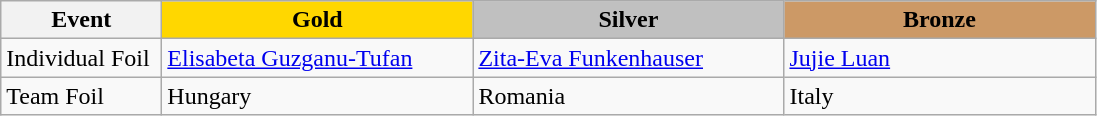<table class="wikitable">
<tr>
<th width="100">Event</th>
<th style="background-color:gold;" width="200"> Gold</th>
<th style="background-color:silver;" width="200"> Silver</th>
<th style="background-color:#CC9966;" width="200"> Bronze</th>
</tr>
<tr>
<td>Individual Foil</td>
<td> <a href='#'>Elisabeta Guzganu-Tufan</a></td>
<td> <a href='#'>Zita-Eva Funkenhauser</a></td>
<td> <a href='#'>Jujie Luan</a></td>
</tr>
<tr>
<td>Team Foil</td>
<td> Hungary</td>
<td> Romania</td>
<td> Italy</td>
</tr>
</table>
